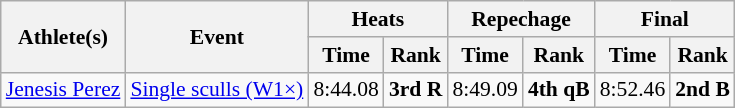<table class="wikitable" style="font-size:90%;">
<tr>
<th rowspan=2>Athlete(s)</th>
<th rowspan=2>Event</th>
<th colspan=2>Heats</th>
<th colspan=2>Repechage</th>
<th colspan=2>Final</th>
</tr>
<tr>
<th>Time</th>
<th>Rank</th>
<th>Time</th>
<th>Rank</th>
<th>Time</th>
<th>Rank</th>
</tr>
<tr>
<td><a href='#'>Jenesis Perez</a></td>
<td><a href='#'>Single sculls (W1×)</a></td>
<td align=center>8:44.08</td>
<td align=center><strong>3rd R</strong></td>
<td align=center>8:49.09</td>
<td align=center><strong>4th qB</strong></td>
<td align=center>8:52.46</td>
<td align=center><strong>2nd B</strong></td>
</tr>
</table>
